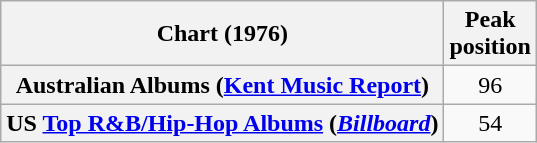<table class="wikitable sortable plainrowheaders" style="text-align:center">
<tr>
<th scope="col">Chart (1976)</th>
<th scope="col">Peak<br>position</th>
</tr>
<tr>
<th scope="row">Australian Albums (<a href='#'>Kent Music Report</a>)</th>
<td>96</td>
</tr>
<tr>
<th scope="row">US <a href='#'>Top R&B/Hip-Hop Albums</a> (<em><a href='#'>Billboard</a></em>)</th>
<td>54</td>
</tr>
</table>
